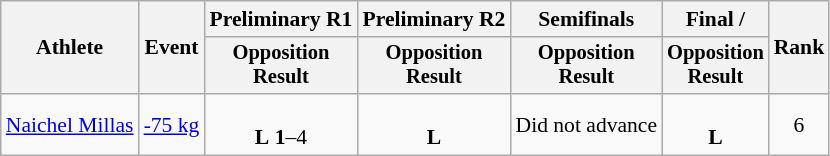<table class="wikitable" style="font-size:90%;">
<tr>
<th rowspan=2>Athlete</th>
<th rowspan=2>Event</th>
<th>Preliminary R1</th>
<th>Preliminary R2</th>
<th>Semifinals</th>
<th>Final / </th>
<th rowspan=2>Rank</th>
</tr>
<tr style="font-size:95%">
<th>Opposition<br>Result</th>
<th>Opposition<br>Result</th>
<th>Opposition<br>Result</th>
<th>Opposition<br>Result</th>
</tr>
<tr align=center>
<td align=left><a href='#'>Naichel Millas</a></td>
<td align=left><a href='#'>-75 kg</a></td>
<td><br><strong>L</strong> <strong>1</strong>–4</td>
<td><br><strong>L</strong> <strong></strong></td>
<td>Did not advance</td>
<td><br><strong>L</strong> <strong></strong></td>
<td>6</td>
</tr>
</table>
